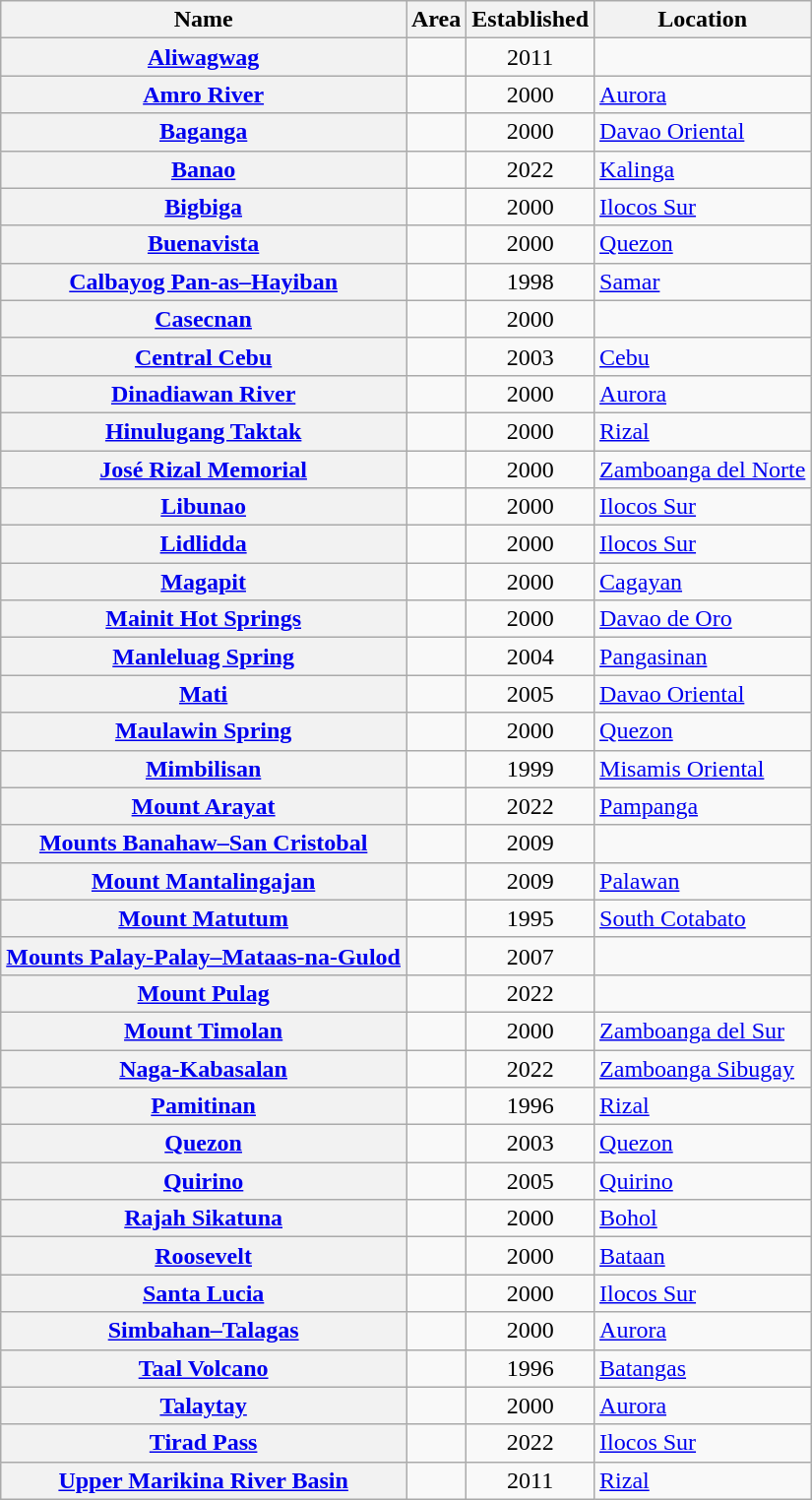<table class="wikitable sortable plainrowheaders toptextcells" style="text-align:center;">
<tr>
<th scope="col">Name</th>
<th scope="col">Area</th>
<th scope="col">Established</th>
<th scope="col">Location</th>
</tr>
<tr>
<th scope="row"><a href='#'>Aliwagwag</a></th>
<td style="text-align:right;"></td>
<td>2011</td>
<td style="text-align:left;"></td>
</tr>
<tr>
<th scope="row"><a href='#'>Amro River</a></th>
<td style="text-align:right;"></td>
<td>2000</td>
<td style="text-align:left;"><a href='#'>Aurora</a></td>
</tr>
<tr>
<th scope="row"><a href='#'>Baganga</a></th>
<td style="text-align:right;"></td>
<td>2000</td>
<td style="text-align:left;"><a href='#'>Davao Oriental</a></td>
</tr>
<tr>
<th scope="row"><a href='#'>Banao</a></th>
<td style="text-align:right;"></td>
<td>2022</td>
<td style="text-align:left;"><a href='#'>Kalinga</a></td>
</tr>
<tr>
<th scope="row"><a href='#'>Bigbiga</a></th>
<td style="text-align:right;"></td>
<td>2000</td>
<td style="text-align:left;"><a href='#'>Ilocos Sur</a></td>
</tr>
<tr>
<th scope="row"><a href='#'>Buenavista</a></th>
<td style="text-align:right;"></td>
<td>2000</td>
<td style="text-align:left;"><a href='#'>Quezon</a></td>
</tr>
<tr>
<th scope="row"><a href='#'>Calbayog Pan-as–Hayiban</a></th>
<td style="text-align:right;"></td>
<td>1998</td>
<td style="text-align:left;"><a href='#'>Samar</a></td>
</tr>
<tr>
<th scope="row"><a href='#'>Casecnan</a></th>
<td style="text-align:right;"></td>
<td>2000</td>
<td style="text-align:left;"></td>
</tr>
<tr>
<th scope="row"><a href='#'>Central Cebu</a></th>
<td style="text-align:right;"></td>
<td>2003</td>
<td style="text-align:left;"><a href='#'>Cebu</a></td>
</tr>
<tr>
<th scope="row"><a href='#'>Dinadiawan River</a></th>
<td style="text-align:right;"></td>
<td>2000</td>
<td style="text-align:left;"><a href='#'>Aurora</a></td>
</tr>
<tr>
<th scope="row"><a href='#'>Hinulugang Taktak</a></th>
<td style="text-align:right;"></td>
<td>2000</td>
<td style="text-align:left;"><a href='#'>Rizal</a></td>
</tr>
<tr>
<th scope="row"><a href='#'>José Rizal Memorial</a></th>
<td style="text-align:right;"></td>
<td>2000</td>
<td style="text-align:left;"><a href='#'>Zamboanga del Norte</a></td>
</tr>
<tr>
<th scope="row"><a href='#'>Libunao</a></th>
<td style="text-align:right;"></td>
<td>2000</td>
<td style="text-align:left;"><a href='#'>Ilocos Sur</a></td>
</tr>
<tr>
<th scope="row"><a href='#'>Lidlidda</a></th>
<td style="text-align:right;"></td>
<td>2000</td>
<td style="text-align:left;"><a href='#'>Ilocos Sur</a></td>
</tr>
<tr>
<th scope="row"><a href='#'>Magapit</a></th>
<td style="text-align:right;"></td>
<td>2000</td>
<td style="text-align:left;"><a href='#'>Cagayan</a></td>
</tr>
<tr>
<th scope="row"><a href='#'>Mainit Hot Springs</a></th>
<td style="text-align:right;"></td>
<td>2000</td>
<td style="text-align:left;"><a href='#'>Davao de Oro</a></td>
</tr>
<tr>
<th scope="row"><a href='#'>Manleluag Spring</a></th>
<td style="text-align:right;"></td>
<td>2004</td>
<td style="text-align:left;"><a href='#'>Pangasinan</a></td>
</tr>
<tr>
<th scope="row"><a href='#'>Mati</a></th>
<td style="text-align:right;"></td>
<td>2005</td>
<td style="text-align:left;"><a href='#'>Davao Oriental</a></td>
</tr>
<tr>
<th scope="row"><a href='#'>Maulawin Spring</a></th>
<td style="text-align:right;"></td>
<td>2000</td>
<td style="text-align:left;"><a href='#'>Quezon</a></td>
</tr>
<tr>
<th scope="row"><a href='#'>Mimbilisan</a></th>
<td style="text-align:right;"></td>
<td>1999</td>
<td style="text-align:left;"><a href='#'>Misamis Oriental</a></td>
</tr>
<tr>
<th scope="row"><a href='#'>Mount Arayat</a></th>
<td style="text-align:right;"></td>
<td>2022</td>
<td style="text-align:left;"><a href='#'>Pampanga</a></td>
</tr>
<tr>
<th scope="row"><a href='#'>Mounts Banahaw–San Cristobal</a></th>
<td style="text-align:right;"></td>
<td>2009</td>
<td style="text-align:left;"></td>
</tr>
<tr>
<th scope="row"><a href='#'>Mount Mantalingajan</a></th>
<td style="text-align:right;"></td>
<td>2009</td>
<td style="text-align:left;"><a href='#'>Palawan</a></td>
</tr>
<tr>
<th scope="row"><a href='#'>Mount Matutum</a></th>
<td style="text-align:right;"></td>
<td>1995</td>
<td style="text-align:left;"><a href='#'>South Cotabato</a></td>
</tr>
<tr>
<th scope="row"><a href='#'>Mounts Palay-Palay–Mataas-na-Gulod</a></th>
<td style="text-align:right;"></td>
<td>2007</td>
<td style="text-align:left;"></td>
</tr>
<tr>
<th scope="row"><a href='#'>Mount Pulag</a></th>
<td style="text-align:right;"></td>
<td>2022</td>
<td style="text-align:left;"></td>
</tr>
<tr>
<th scope="row"><a href='#'>Mount Timolan</a></th>
<td style="text-align:right;"></td>
<td>2000</td>
<td style="text-align:left;"><a href='#'>Zamboanga del Sur</a></td>
</tr>
<tr>
<th scope="row"><a href='#'>Naga-Kabasalan</a></th>
<td style="text-align:right;"></td>
<td>2022</td>
<td style="text-align:left;"><a href='#'>Zamboanga Sibugay</a></td>
</tr>
<tr>
<th scope="row"><a href='#'>Pamitinan</a></th>
<td style="text-align:right;"></td>
<td>1996</td>
<td style="text-align:left;"><a href='#'>Rizal</a></td>
</tr>
<tr>
<th scope="row"><a href='#'>Quezon</a></th>
<td style="text-align:right;"></td>
<td>2003</td>
<td style="text-align:left;"><a href='#'>Quezon</a></td>
</tr>
<tr>
<th scope="row"><a href='#'>Quirino</a></th>
<td style="text-align:right;"></td>
<td>2005</td>
<td style="text-align:left;"><a href='#'>Quirino</a></td>
</tr>
<tr>
<th scope="row"><a href='#'>Rajah Sikatuna</a></th>
<td style="text-align:right;"></td>
<td>2000</td>
<td style="text-align:left;"><a href='#'>Bohol</a></td>
</tr>
<tr>
<th scope="row"><a href='#'>Roosevelt</a></th>
<td style="text-align:right;"></td>
<td>2000</td>
<td style="text-align:left;"><a href='#'>Bataan</a></td>
</tr>
<tr>
<th scope="row"><a href='#'>Santa Lucia</a></th>
<td style="text-align:right;"></td>
<td>2000</td>
<td style="text-align:left;"><a href='#'>Ilocos Sur</a></td>
</tr>
<tr>
<th scope="row"><a href='#'>Simbahan–Talagas</a></th>
<td style="text-align:right;"></td>
<td>2000</td>
<td style="text-align:left;"><a href='#'>Aurora</a></td>
</tr>
<tr>
<th scope="row"><a href='#'>Taal Volcano</a></th>
<td style="text-align:right;"></td>
<td>1996</td>
<td style="text-align:left;"><a href='#'>Batangas</a></td>
</tr>
<tr>
<th scope="row"><a href='#'>Talaytay</a></th>
<td style="text-align:right;"></td>
<td>2000</td>
<td style="text-align:left;"><a href='#'>Aurora</a></td>
</tr>
<tr>
<th scope="row"><a href='#'>Tirad Pass</a></th>
<td style="text-align:right;"></td>
<td>2022</td>
<td style="text-align:left;"><a href='#'>Ilocos Sur</a></td>
</tr>
<tr>
<th scope="row"><a href='#'>Upper Marikina River Basin</a></th>
<td style="text-align:right;"></td>
<td>2011</td>
<td style="text-align:left;"><a href='#'>Rizal</a></td>
</tr>
</table>
